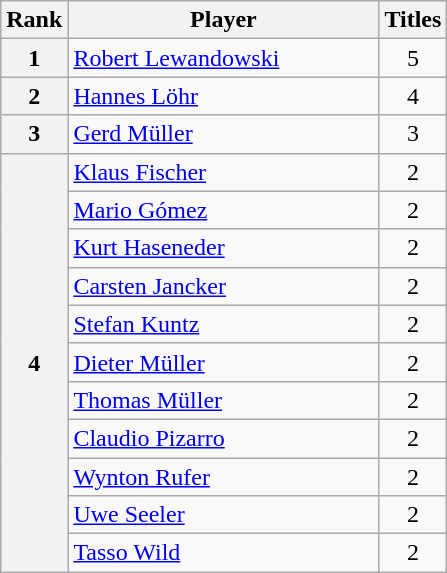<table class="wikitable sortable">
<tr>
<th>Rank</th>
<th style="width:200px">Player</th>
<th>Titles</th>
</tr>
<tr>
<th>1</th>
<td data-sort-value="Lewandowski, Robert"> <a href='#'>Robert Lewandowski</a></td>
<td style="text-align:center">5</td>
</tr>
<tr>
<th>2</th>
<td data-sort-value="Lohr, Hannes"> <a href='#'>Hannes Löhr</a></td>
<td style="text-align:center">4</td>
</tr>
<tr>
<th>3</th>
<td data-sort-value="Muller, Gerd"> <a href='#'>Gerd Müller</a></td>
<td style="text-align:center">3</td>
</tr>
<tr>
<th rowspan="11">4</th>
<td data-sort-value="Fischer, Klaus"> <a href='#'>Klaus Fischer</a></td>
<td style="text-align:center">2</td>
</tr>
<tr>
<td data-sort-value="Gomez, Mario"> <a href='#'>Mario Gómez</a></td>
<td style="text-align:center">2</td>
</tr>
<tr>
<td data-sort-value="Haseneder, Kurt"> <a href='#'>Kurt Haseneder</a></td>
<td style="text-align:center">2</td>
</tr>
<tr>
<td data-sort-value="Jancker, Carsten"> <a href='#'>Carsten Jancker</a></td>
<td style="text-align:center">2</td>
</tr>
<tr>
<td data-sort-value="Kuntz, Stefan"> <a href='#'>Stefan Kuntz</a></td>
<td style="text-align:center">2</td>
</tr>
<tr>
<td data-sort-value="Muller, Dieter"> <a href='#'>Dieter Müller</a></td>
<td style="text-align:center">2</td>
</tr>
<tr>
<td data-sort-value="Muller, Thomas"> <a href='#'>Thomas Müller</a></td>
<td style="text-align:center">2</td>
</tr>
<tr>
<td data-sort-value="Pizarro, Claudio"> <a href='#'>Claudio Pizarro</a></td>
<td style="text-align:center">2</td>
</tr>
<tr>
<td data-sort-value="Rufer, Wynton"> <a href='#'>Wynton Rufer</a></td>
<td style="text-align:center">2</td>
</tr>
<tr>
<td data-sort-value="Seeler, Uwe"> <a href='#'>Uwe Seeler</a></td>
<td style="text-align:center">2</td>
</tr>
<tr>
<td data-sort-value="Wild, Tasso"> <a href='#'>Tasso Wild</a></td>
<td style="text-align:center">2</td>
</tr>
</table>
